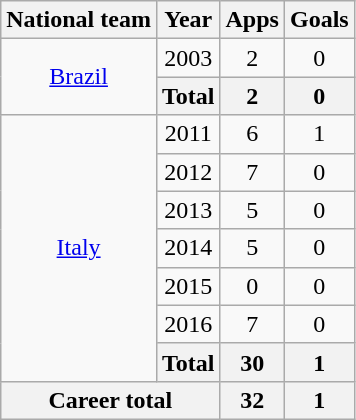<table class="wikitable" style="text-align:center">
<tr>
<th>National team</th>
<th>Year</th>
<th>Apps</th>
<th>Goals</th>
</tr>
<tr>
<td rowspan="2"><a href='#'>Brazil</a></td>
<td>2003</td>
<td>2</td>
<td>0</td>
</tr>
<tr>
<th>Total</th>
<th>2</th>
<th>0</th>
</tr>
<tr>
<td rowspan="7"><a href='#'>Italy</a></td>
<td>2011</td>
<td>6</td>
<td>1</td>
</tr>
<tr>
<td>2012</td>
<td>7</td>
<td>0</td>
</tr>
<tr>
<td>2013</td>
<td>5</td>
<td>0</td>
</tr>
<tr>
<td>2014</td>
<td>5</td>
<td>0</td>
</tr>
<tr>
<td>2015</td>
<td>0</td>
<td>0</td>
</tr>
<tr>
<td>2016</td>
<td>7</td>
<td>0</td>
</tr>
<tr>
<th>Total</th>
<th>30</th>
<th>1</th>
</tr>
<tr>
<th colspan="2">Career total</th>
<th>32</th>
<th>1</th>
</tr>
</table>
